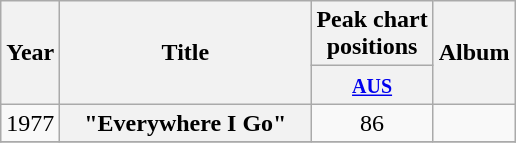<table class="wikitable plainrowheaders" style="text-align:center;" border="1">
<tr>
<th scope="col" rowspan="2">Year</th>
<th scope="col" rowspan="2" style="width:10em;">Title</th>
<th scope="col" colspan="1">Peak chart<br>positions</th>
<th scope="col" rowspan="2">Album</th>
</tr>
<tr>
<th scope="col" style="text-align:center;"><small><a href='#'>AUS</a></small><br></th>
</tr>
<tr>
<td>1977</td>
<th scope="row">"Everywhere I Go"</th>
<td style="text-align:center;">86</td>
<td></td>
</tr>
<tr>
</tr>
</table>
